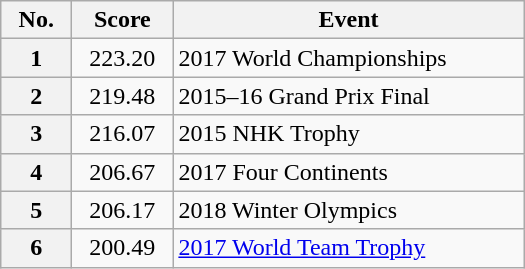<table class="wikitable" width=350px style="float:left;">
<tr>
<th scope=col width=40px>No.</th>
<th scope=col width=60px>Score</th>
<th scope=col>Event</th>
</tr>
<tr>
<th scope=row>1</th>
<td align=center>223.20</td>
<td>2017 World Championships</td>
</tr>
<tr>
<th scope=row>2</th>
<td align=center>219.48</td>
<td>2015–16 Grand Prix Final</td>
</tr>
<tr>
<th scope=row>3</th>
<td align=center>216.07</td>
<td>2015 NHK Trophy</td>
</tr>
<tr>
<th scope=row>4</th>
<td align=center>206.67</td>
<td>2017 Four Continents</td>
</tr>
<tr>
<th scope=row>5</th>
<td align=center>206.17</td>
<td>2018 Winter Olympics</td>
</tr>
<tr>
<th scope=row>6</th>
<td align=center>200.49</td>
<td><a href='#'>2017 World Team Trophy</a></td>
</tr>
</table>
